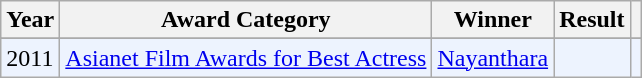<table class="wikitable">
<tr>
<th>Year</th>
<th>Award Category</th>
<th>Winner</th>
<th>Result</th>
<th></th>
</tr>
<tr>
</tr>
<tr bgcolor=#edf3fe>
<td>2011</td>
<td><a href='#'>Asianet Film Awards for Best Actress</a></td>
<td><a href='#'>Nayanthara</a></td>
<td></td>
<td></td>
</tr>
</table>
